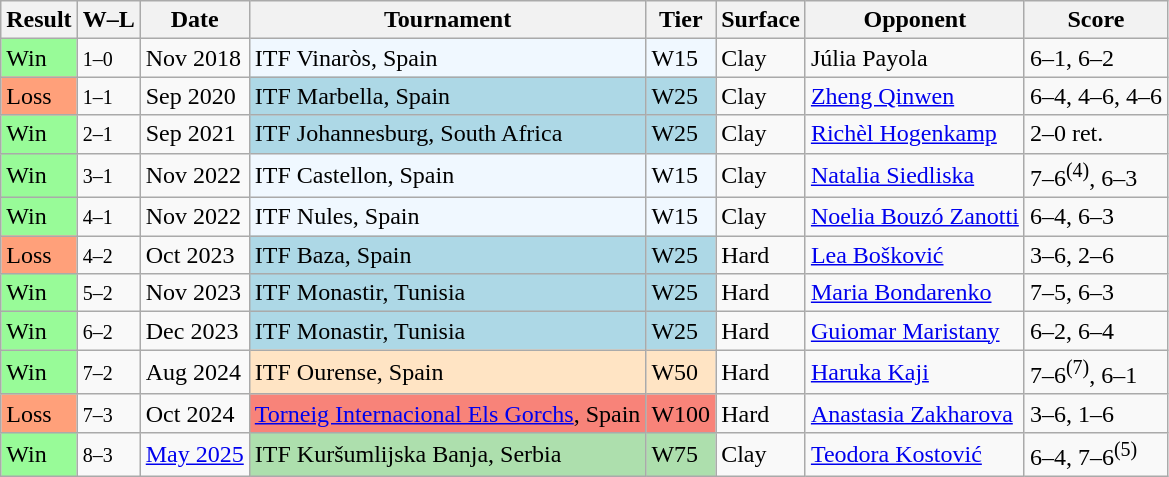<table class="wikitable sortable">
<tr>
<th>Result</th>
<th class="unsortable">W–L</th>
<th>Date</th>
<th>Tournament</th>
<th>Tier</th>
<th>Surface</th>
<th>Opponent</th>
<th class="unsortable">Score</th>
</tr>
<tr>
<td bgcolor="98FB98">Win</td>
<td><small>1–0</small></td>
<td>Nov 2018</td>
<td style="background:#f0f8ff;">ITF Vinaròs, Spain</td>
<td style="background:#f0f8ff;">W15</td>
<td>Clay</td>
<td> Júlia Payola</td>
<td>6–1, 6–2</td>
</tr>
<tr>
<td style="background:#ffa07a;">Loss</td>
<td><small>1–1</small></td>
<td>Sep 2020</td>
<td style="background:lightblue;">ITF Marbella, Spain</td>
<td style="background:lightblue;">W25</td>
<td>Clay</td>
<td> <a href='#'>Zheng Qinwen</a></td>
<td>6–4, 4–6, 4–6</td>
</tr>
<tr>
<td style="background:#98FB98;">Win</td>
<td><small>2–1</small></td>
<td>Sep 2021</td>
<td style="background:lightblue;">ITF Johannesburg, South Africa</td>
<td style="background:lightblue;">W25</td>
<td>Clay</td>
<td> <a href='#'>Richèl Hogenkamp</a></td>
<td>2–0 ret.</td>
</tr>
<tr>
<td bgcolor="98FB98">Win</td>
<td><small>3–1</small></td>
<td>Nov 2022</td>
<td style="background:#f0f8ff;">ITF Castellon, Spain</td>
<td style="background:#f0f8ff;">W15</td>
<td>Clay</td>
<td> <a href='#'>Natalia Siedliska</a></td>
<td>7–6<sup>(4)</sup>, 6–3</td>
</tr>
<tr>
<td bgcolor="98FB98">Win</td>
<td><small>4–1</small></td>
<td>Nov 2022</td>
<td style="background:#f0f8ff;">ITF Nules, Spain</td>
<td style="background:#f0f8ff;">W15</td>
<td>Clay</td>
<td> <a href='#'>Noelia Bouzó Zanotti</a></td>
<td>6–4, 6–3</td>
</tr>
<tr>
<td style="background:#ffa07a;">Loss</td>
<td><small>4–2</small></td>
<td>Oct 2023</td>
<td style="background:lightblue;">ITF Baza, Spain</td>
<td style="background:lightblue;">W25</td>
<td>Hard</td>
<td> <a href='#'>Lea Bošković</a></td>
<td>3–6, 2–6</td>
</tr>
<tr>
<td style="background:#98FB98;">Win</td>
<td><small>5–2</small></td>
<td>Nov 2023</td>
<td style="background:lightblue;">ITF Monastir, Tunisia</td>
<td style="background:lightblue;">W25</td>
<td>Hard</td>
<td> <a href='#'>Maria Bondarenko</a></td>
<td>7–5, 6–3</td>
</tr>
<tr>
<td style="background:#98FB98;">Win</td>
<td><small>6–2</small></td>
<td>Dec 2023</td>
<td style="background:lightblue;">ITF Monastir, Tunisia</td>
<td style="background:lightblue;">W25</td>
<td>Hard</td>
<td> <a href='#'>Guiomar Maristany</a></td>
<td>6–2, 6–4</td>
</tr>
<tr>
<td style="background:#98FB98;">Win</td>
<td><small>7–2</small></td>
<td>Aug 2024</td>
<td style="background:#ffe4c4;">ITF Ourense, Spain</td>
<td style="background:#ffe4c4;">W50</td>
<td>Hard</td>
<td> <a href='#'>Haruka Kaji</a></td>
<td>7–6<sup>(7)</sup>, 6–1</td>
</tr>
<tr>
<td style="background:#ffa07a;">Loss</td>
<td><small>7–3</small></td>
<td>Oct 2024</td>
<td style="background:#f88379;"><a href='#'>Torneig Internacional Els Gorchs</a>, Spain</td>
<td style="background:#f88379;">W100</td>
<td>Hard</td>
<td> <a href='#'>Anastasia Zakharova</a></td>
<td>3–6, 1–6</td>
</tr>
<tr>
<td style="background:#98FB98;">Win</td>
<td><small>8–3</small></td>
<td><a href='#'>May 2025</a></td>
<td style="background:#addfad;">ITF Kuršumlijska Banja, Serbia</td>
<td style="background:#addfad;">W75</td>
<td>Clay</td>
<td> <a href='#'>Teodora Kostović</a></td>
<td>6–4, 7–6<sup>(5)</sup></td>
</tr>
</table>
